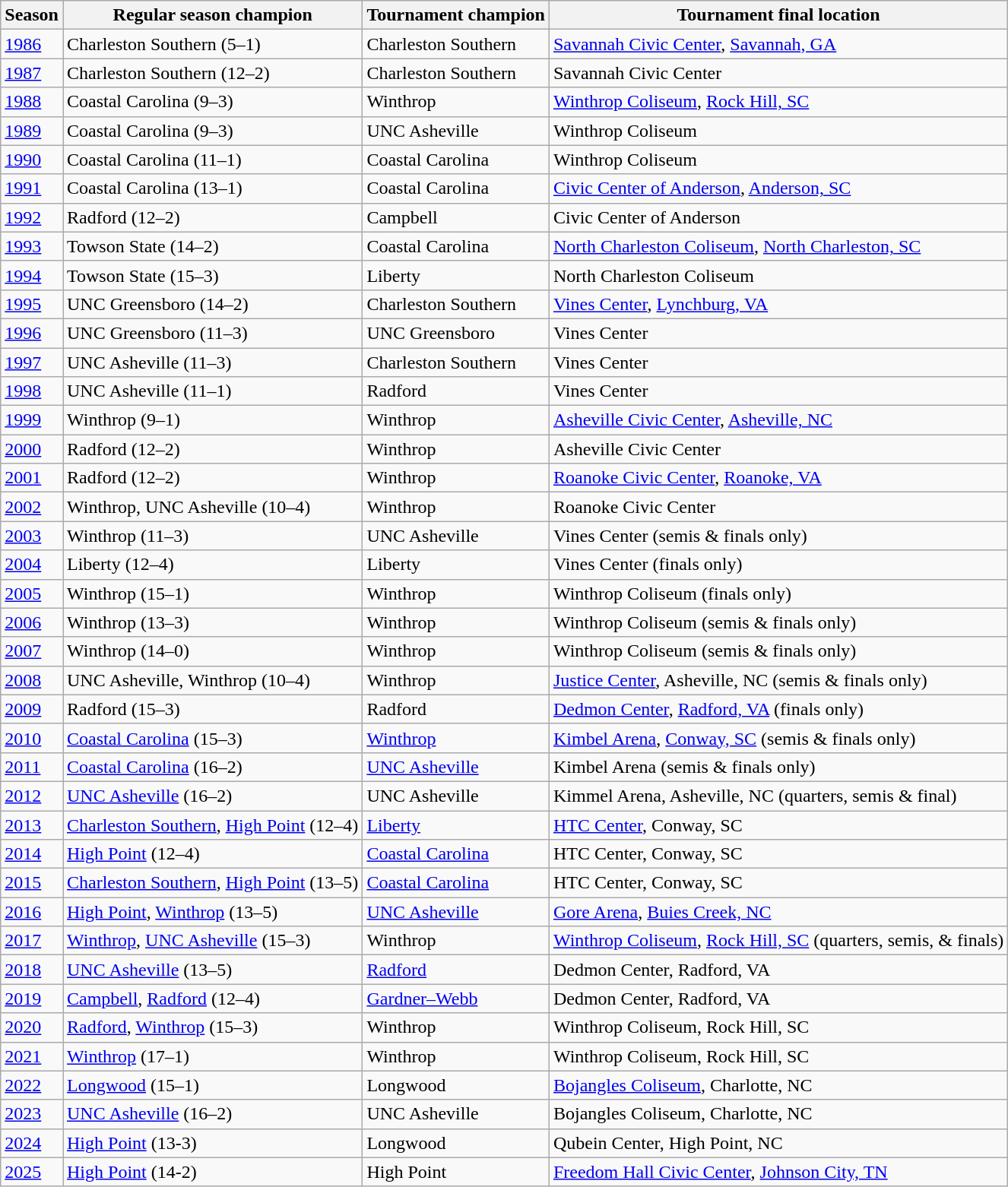<table class="wikitable">
<tr>
<th>Season</th>
<th>Regular season champion</th>
<th>Tournament champion</th>
<th>Tournament final location</th>
</tr>
<tr>
<td><a href='#'>1986</a></td>
<td>Charleston Southern (5–1)</td>
<td>Charleston Southern</td>
<td><a href='#'>Savannah Civic Center</a>, <a href='#'>Savannah, GA</a></td>
</tr>
<tr>
<td><a href='#'>1987</a></td>
<td>Charleston Southern (12–2)</td>
<td>Charleston Southern</td>
<td>Savannah Civic Center</td>
</tr>
<tr>
<td><a href='#'>1988</a></td>
<td>Coastal Carolina (9–3)</td>
<td>Winthrop</td>
<td><a href='#'>Winthrop Coliseum</a>, <a href='#'>Rock Hill, SC</a></td>
</tr>
<tr>
<td><a href='#'>1989</a></td>
<td>Coastal Carolina (9–3)</td>
<td>UNC Asheville</td>
<td>Winthrop Coliseum</td>
</tr>
<tr>
<td><a href='#'>1990</a></td>
<td>Coastal Carolina (11–1)</td>
<td>Coastal Carolina</td>
<td>Winthrop Coliseum</td>
</tr>
<tr>
<td><a href='#'>1991</a></td>
<td>Coastal Carolina (13–1)</td>
<td>Coastal Carolina</td>
<td><a href='#'>Civic Center of Anderson</a>, <a href='#'>Anderson, SC</a></td>
</tr>
<tr>
<td><a href='#'>1992</a></td>
<td>Radford (12–2)</td>
<td>Campbell</td>
<td>Civic Center of Anderson</td>
</tr>
<tr>
<td><a href='#'>1993</a></td>
<td>Towson State (14–2)</td>
<td>Coastal Carolina</td>
<td><a href='#'>North Charleston Coliseum</a>, <a href='#'>North Charleston, SC</a></td>
</tr>
<tr>
<td><a href='#'>1994</a></td>
<td>Towson State (15–3)</td>
<td>Liberty</td>
<td>North Charleston Coliseum</td>
</tr>
<tr>
<td><a href='#'>1995</a></td>
<td>UNC Greensboro (14–2)</td>
<td>Charleston Southern</td>
<td><a href='#'>Vines Center</a>, <a href='#'>Lynchburg, VA</a></td>
</tr>
<tr>
<td><a href='#'>1996</a></td>
<td>UNC Greensboro (11–3)</td>
<td>UNC Greensboro</td>
<td>Vines Center</td>
</tr>
<tr>
<td><a href='#'>1997</a></td>
<td>UNC Asheville (11–3)</td>
<td>Charleston Southern</td>
<td>Vines Center</td>
</tr>
<tr>
<td><a href='#'>1998</a></td>
<td>UNC Asheville (11–1)</td>
<td>Radford</td>
<td>Vines Center</td>
</tr>
<tr>
<td><a href='#'>1999</a></td>
<td>Winthrop (9–1)</td>
<td>Winthrop</td>
<td><a href='#'>Asheville Civic Center</a>, <a href='#'>Asheville, NC</a></td>
</tr>
<tr>
<td><a href='#'>2000</a></td>
<td>Radford (12–2)</td>
<td>Winthrop</td>
<td>Asheville Civic Center</td>
</tr>
<tr>
<td><a href='#'>2001</a></td>
<td>Radford (12–2)</td>
<td>Winthrop</td>
<td><a href='#'>Roanoke Civic Center</a>, <a href='#'>Roanoke, VA</a></td>
</tr>
<tr>
<td><a href='#'>2002</a></td>
<td>Winthrop, UNC Asheville (10–4)</td>
<td>Winthrop</td>
<td>Roanoke Civic Center</td>
</tr>
<tr>
<td><a href='#'>2003</a></td>
<td>Winthrop (11–3)</td>
<td>UNC Asheville</td>
<td>Vines Center (semis & finals only)</td>
</tr>
<tr>
<td><a href='#'>2004</a></td>
<td>Liberty (12–4)</td>
<td>Liberty</td>
<td>Vines Center (finals only)</td>
</tr>
<tr>
<td><a href='#'>2005</a></td>
<td>Winthrop (15–1)</td>
<td>Winthrop</td>
<td>Winthrop Coliseum (finals only)</td>
</tr>
<tr>
<td><a href='#'>2006</a></td>
<td>Winthrop (13–3)</td>
<td>Winthrop</td>
<td>Winthrop Coliseum (semis & finals only)</td>
</tr>
<tr>
<td><a href='#'>2007</a></td>
<td>Winthrop (14–0)</td>
<td>Winthrop</td>
<td>Winthrop Coliseum (semis & finals only)</td>
</tr>
<tr>
<td><a href='#'>2008</a></td>
<td>UNC Asheville, Winthrop (10–4)</td>
<td>Winthrop</td>
<td><a href='#'>Justice Center</a>, Asheville, NC (semis & finals only)</td>
</tr>
<tr>
<td><a href='#'>2009</a></td>
<td>Radford (15–3)</td>
<td>Radford</td>
<td><a href='#'>Dedmon Center</a>, <a href='#'>Radford, VA</a> (finals only)</td>
</tr>
<tr>
<td><a href='#'>2010</a></td>
<td><a href='#'>Coastal Carolina</a> (15–3)</td>
<td><a href='#'>Winthrop</a></td>
<td><a href='#'>Kimbel Arena</a>, <a href='#'>Conway, SC</a> (semis & finals only)</td>
</tr>
<tr>
<td><a href='#'>2011</a></td>
<td><a href='#'>Coastal Carolina</a> (16–2)</td>
<td><a href='#'>UNC Asheville</a></td>
<td>Kimbel Arena (semis & finals only)</td>
</tr>
<tr>
<td><a href='#'>2012</a></td>
<td><a href='#'>UNC Asheville</a> (16–2)</td>
<td>UNC Asheville</td>
<td>Kimmel Arena, Asheville, NC (quarters, semis & final)</td>
</tr>
<tr>
<td><a href='#'>2013</a></td>
<td><a href='#'>Charleston Southern</a>, <a href='#'>High Point</a> (12–4)</td>
<td><a href='#'>Liberty</a></td>
<td><a href='#'>HTC Center</a>, Conway, SC</td>
</tr>
<tr>
<td><a href='#'>2014</a></td>
<td><a href='#'>High Point</a> (12–4)</td>
<td><a href='#'>Coastal Carolina</a></td>
<td>HTC Center, Conway, SC</td>
</tr>
<tr>
<td><a href='#'>2015</a></td>
<td><a href='#'>Charleston Southern</a>, <a href='#'>High Point</a> (13–5)</td>
<td><a href='#'>Coastal Carolina</a></td>
<td>HTC Center, Conway, SC</td>
</tr>
<tr>
<td><a href='#'>2016</a></td>
<td><a href='#'>High Point</a>, <a href='#'>Winthrop</a> (13–5)</td>
<td><a href='#'>UNC Asheville</a></td>
<td><a href='#'>Gore Arena</a>, <a href='#'>Buies Creek, NC</a></td>
</tr>
<tr>
<td><a href='#'>2017</a></td>
<td><a href='#'>Winthrop</a>, <a href='#'>UNC Asheville</a> (15–3)</td>
<td>Winthrop</td>
<td><a href='#'>Winthrop Coliseum</a>, <a href='#'>Rock Hill, SC</a> (quarters, semis, & finals)</td>
</tr>
<tr>
<td><a href='#'>2018</a></td>
<td><a href='#'>UNC Asheville</a> (13–5)</td>
<td><a href='#'>Radford</a></td>
<td>Dedmon Center, Radford, VA</td>
</tr>
<tr>
<td><a href='#'>2019</a></td>
<td><a href='#'>Campbell</a>, <a href='#'>Radford</a> (12–4)</td>
<td><a href='#'>Gardner–Webb</a></td>
<td>Dedmon Center, Radford, VA</td>
</tr>
<tr>
<td><a href='#'>2020</a></td>
<td><a href='#'>Radford</a>, <a href='#'>Winthrop</a> (15–3)</td>
<td>Winthrop</td>
<td>Winthrop Coliseum, Rock Hill, SC</td>
</tr>
<tr>
<td><a href='#'>2021</a></td>
<td><a href='#'>Winthrop</a> (17–1)</td>
<td>Winthrop</td>
<td>Winthrop Coliseum, Rock Hill, SC</td>
</tr>
<tr>
<td><a href='#'>2022</a></td>
<td><a href='#'>Longwood</a> (15–1)</td>
<td>Longwood</td>
<td><a href='#'>Bojangles Coliseum</a>, Charlotte, NC</td>
</tr>
<tr>
<td><a href='#'>2023</a></td>
<td><a href='#'>UNC Asheville</a> (16–2)</td>
<td>UNC Asheville</td>
<td>Bojangles Coliseum, Charlotte, NC</td>
</tr>
<tr>
<td><a href='#'>2024</a></td>
<td><a href='#'>High Point</a> (13-3)</td>
<td>Longwood</td>
<td>Qubein Center, High Point, NC</td>
</tr>
<tr>
<td><a href='#'>2025</a></td>
<td><a href='#'>High Point</a> (14-2)</td>
<td>High Point</td>
<td><a href='#'>Freedom Hall Civic Center</a>, <a href='#'>Johnson City, TN</a></td>
</tr>
</table>
